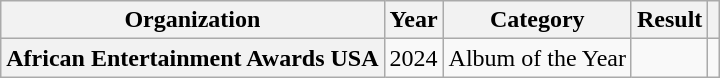<table class="wikitable sortable plainrowheaders" style="border:none; margin:0;">
<tr>
<th scope="col">Organization</th>
<th scope="col">Year</th>
<th scope="col">Category</th>
<th scope="col">Result</th>
<th class="unsortable" scope="col"></th>
</tr>
<tr>
<th scope="row">African Entertainment Awards USA</th>
<td>2024</td>
<td>Album of the Year</td>
<td></td>
<td style="text-align:center"></td>
</tr>
</table>
